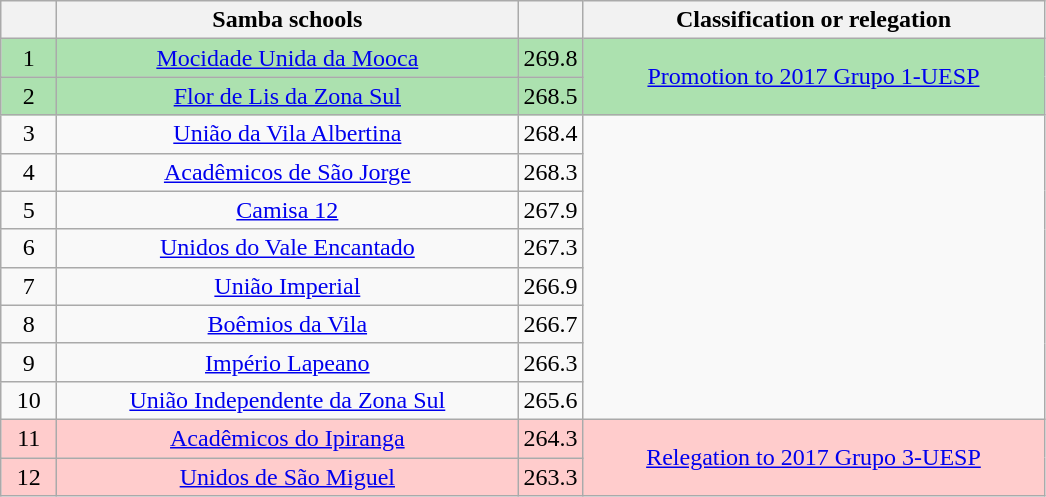<table class="wikitable">
<tr>
<th width="30"></th>
<th width="300">Samba schools</th>
<th width="20"></th>
<th width="300">Classification or relegation</th>
</tr>
<tr align="center">
<td bgcolor=ACE1AF>1</td>
<td bgcolor=ACE1AF><a href='#'>Mocidade Unida da Mooca</a></td>
<td bgcolor=ACE1AF>269.8</td>
<td rowspan=2 bgcolor=ACE1AF><a href='#'><span>Promotion to 2017 Grupo 1-UESP</span></a></td>
</tr>
<tr align="center">
<td bgcolor=ACE1AF>2</td>
<td bgcolor=ACE1AF><a href='#'>Flor de Lis da Zona Sul</a></td>
<td bgcolor=ACE1AF>268.5</td>
</tr>
<tr align="center">
<td>3</td>
<td><a href='#'>União da Vila Albertina</a></td>
<td>268.4</td>
<td rowspan="8"></td>
</tr>
<tr align="center">
<td>4</td>
<td><a href='#'>Acadêmicos de São Jorge</a></td>
<td>268.3</td>
</tr>
<tr align="center">
<td>5</td>
<td><a href='#'>Camisa 12</a></td>
<td>267.9</td>
</tr>
<tr align="center">
<td>6</td>
<td><a href='#'>Unidos do Vale Encantado</a></td>
<td>267.3</td>
</tr>
<tr align="center">
<td>7</td>
<td><a href='#'>União Imperial</a></td>
<td>266.9</td>
</tr>
<tr align="center">
<td>8</td>
<td><a href='#'>Boêmios da Vila</a></td>
<td>266.7</td>
</tr>
<tr align="center">
<td>9</td>
<td><a href='#'>Império Lapeano</a></td>
<td>266.3</td>
</tr>
<tr align="center">
<td>10</td>
<td><a href='#'>União Independente da Zona Sul</a></td>
<td>265.6</td>
</tr>
<tr align="center">
<td bgcolor=FFCCCC>11</td>
<td bgcolor=FFCCCC><a href='#'>Acadêmicos do Ipiranga</a></td>
<td bgcolor=FFCCCC>264.3</td>
<td rowspan="2" bgcolor=FFCCCC><a href='#'><span>Relegation to 2017 Grupo 3-UESP</span></a></td>
</tr>
<tr align="center">
<td bgcolor=FFCCCC>12</td>
<td bgcolor=FFCCCC><a href='#'>Unidos de São Miguel</a></td>
<td bgcolor=FFCCCC>263.3</td>
</tr>
</table>
